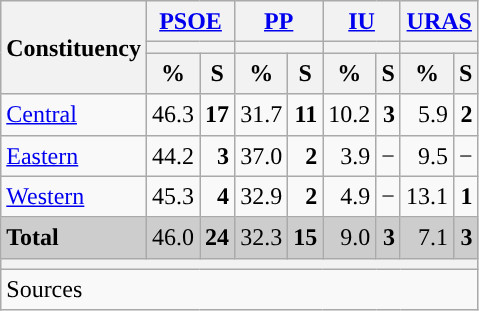<table class="wikitable sortable" style="text-align:right; line-height:20px;">
<tr>
<th rowspan="3">Constituency</th>
<th colspan="2" width="30px" class="unsortable"><a href='#'>PSOE</a></th>
<th colspan="2" width="30px" class="unsortable"><a href='#'>PP</a></th>
<th colspan="2" width="30px" class="unsortable"><a href='#'>IU</a></th>
<th colspan="2" width="30px" class="unsortable"><a href='#'>URAS</a></th>
</tr>
<tr>
<th colspan="2" style="background:"></th>
<th colspan="2" style="background:"></th>
<th colspan="2" style="background:"></th>
<th colspan="2" style="background:"></th>
</tr>
<tr>
<th data-sort-type="number">%</th>
<th data-sort-type="number">S</th>
<th data-sort-type="number">%</th>
<th data-sort-type="number">S</th>
<th data-sort-type="number">%</th>
<th data-sort-type="number">S</th>
<th data-sort-type="number">%</th>
<th data-sort-type="number">S</th>
</tr>
<tr>
<td align="left"><a href='#'>Central</a></td>
<td style="background:">46.3</td>
<td><strong>17</strong></td>
<td>31.7</td>
<td><strong>11</strong></td>
<td>10.2</td>
<td><strong>3</strong></td>
<td>5.9</td>
<td><strong>2</strong></td>
</tr>
<tr>
<td align="left"><a href='#'>Eastern</a></td>
<td style="background:">44.2</td>
<td><strong>3</strong></td>
<td>37.0</td>
<td><strong>2</strong></td>
<td>3.9</td>
<td>−</td>
<td>9.5</td>
<td>−</td>
</tr>
<tr>
<td align="left"><a href='#'>Western</a></td>
<td style="background:">45.3</td>
<td><strong>4</strong></td>
<td>32.9</td>
<td><strong>2</strong></td>
<td>4.9</td>
<td>−</td>
<td>13.1</td>
<td><strong>1</strong></td>
</tr>
<tr style="background:#CDCDCD;">
<td align="left"><strong>Total</strong></td>
<td style="background:">46.0</td>
<td><strong>24</strong></td>
<td>32.3</td>
<td><strong>15</strong></td>
<td>9.0</td>
<td><strong>3</strong></td>
<td>7.1</td>
<td><strong>3</strong></td>
</tr>
<tr>
<th colspan="9"></th>
</tr>
<tr>
<th style="text-align:left; font-weight:normal; background:#F9F9F9" colspan="9">Sources</th>
</tr>
</table>
